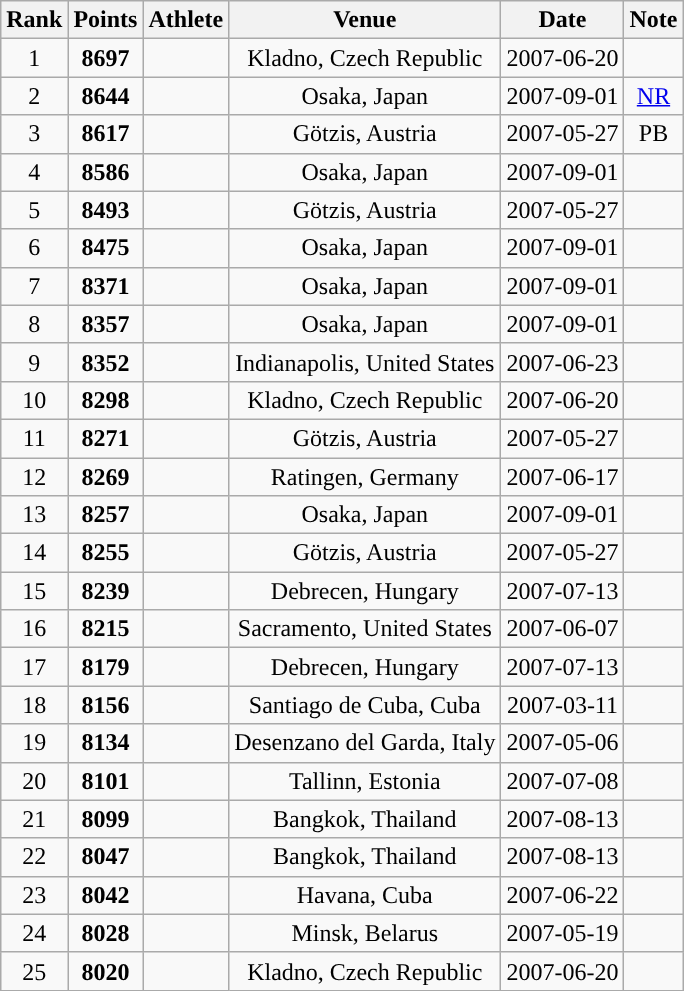<table class="wikitable" style=" text-align:center;">
<tr>
<th>Rank</th>
<th>Points</th>
<th>Athlete</th>
<th>Venue</th>
<th>Date</th>
<th>Note</th>
</tr>
<tr>
<td>1</td>
<td><strong>8697</strong></td>
<td align=left></td>
<td>Kladno, Czech Republic</td>
<td>2007-06-20</td>
<td></td>
</tr>
<tr>
<td>2</td>
<td><strong>8644</strong></td>
<td align=left></td>
<td>Osaka, Japan</td>
<td>2007-09-01</td>
<td><a href='#'>NR</a></td>
</tr>
<tr>
<td>3</td>
<td><strong>8617</strong></td>
<td align=left></td>
<td>Götzis, Austria</td>
<td>2007-05-27</td>
<td>PB</td>
</tr>
<tr>
<td>4</td>
<td><strong>8586</strong></td>
<td align=left></td>
<td>Osaka, Japan</td>
<td>2007-09-01</td>
<td></td>
</tr>
<tr>
<td>5</td>
<td><strong>8493</strong></td>
<td align=left></td>
<td>Götzis, Austria</td>
<td>2007-05-27</td>
<td></td>
</tr>
<tr>
<td>6</td>
<td><strong>8475</strong></td>
<td align=left></td>
<td>Osaka, Japan</td>
<td>2007-09-01</td>
<td></td>
</tr>
<tr>
<td>7</td>
<td><strong>8371</strong></td>
<td align=left></td>
<td>Osaka, Japan</td>
<td>2007-09-01</td>
<td></td>
</tr>
<tr>
<td>8</td>
<td><strong>8357</strong></td>
<td align=left></td>
<td>Osaka, Japan</td>
<td>2007-09-01</td>
<td></td>
</tr>
<tr>
<td>9</td>
<td><strong>8352</strong></td>
<td align=left></td>
<td>Indianapolis, United States</td>
<td>2007-06-23</td>
<td></td>
</tr>
<tr>
<td>10</td>
<td><strong>8298</strong></td>
<td align=left></td>
<td>Kladno, Czech Republic</td>
<td>2007-06-20</td>
<td></td>
</tr>
<tr>
<td>11</td>
<td><strong>8271</strong></td>
<td align=left></td>
<td>Götzis, Austria</td>
<td>2007-05-27</td>
<td></td>
</tr>
<tr>
<td>12</td>
<td><strong>8269</strong></td>
<td align=left></td>
<td>Ratingen, Germany</td>
<td>2007-06-17</td>
<td></td>
</tr>
<tr>
<td>13</td>
<td><strong>8257</strong></td>
<td align=left></td>
<td>Osaka, Japan</td>
<td>2007-09-01</td>
<td></td>
</tr>
<tr>
<td>14</td>
<td><strong>8255</strong></td>
<td align=left></td>
<td>Götzis, Austria</td>
<td>2007-05-27</td>
<td></td>
</tr>
<tr>
<td>15</td>
<td><strong>8239</strong></td>
<td align=left></td>
<td>Debrecen, Hungary</td>
<td>2007-07-13</td>
<td></td>
</tr>
<tr>
<td>16</td>
<td><strong>8215</strong></td>
<td align=left></td>
<td>Sacramento, United States</td>
<td>2007-06-07</td>
<td></td>
</tr>
<tr>
<td>17</td>
<td><strong>8179</strong></td>
<td align=left></td>
<td>Debrecen, Hungary</td>
<td>2007-07-13</td>
<td></td>
</tr>
<tr>
<td>18</td>
<td><strong>8156</strong></td>
<td align=left></td>
<td>Santiago de Cuba, Cuba</td>
<td>2007-03-11</td>
<td></td>
</tr>
<tr>
<td>19</td>
<td><strong>8134</strong></td>
<td align=left></td>
<td>Desenzano del Garda, Italy</td>
<td>2007-05-06</td>
<td></td>
</tr>
<tr>
<td>20</td>
<td><strong>8101</strong></td>
<td align=left></td>
<td>Tallinn, Estonia</td>
<td>2007-07-08</td>
<td></td>
</tr>
<tr>
<td>21</td>
<td><strong>8099</strong></td>
<td align=left></td>
<td>Bangkok, Thailand</td>
<td>2007-08-13</td>
<td></td>
</tr>
<tr>
<td>22</td>
<td><strong>8047</strong></td>
<td align=left></td>
<td>Bangkok, Thailand</td>
<td>2007-08-13</td>
<td></td>
</tr>
<tr>
<td>23</td>
<td><strong>8042</strong></td>
<td align=left></td>
<td>Havana, Cuba</td>
<td>2007-06-22</td>
<td></td>
</tr>
<tr>
<td>24</td>
<td><strong>8028</strong></td>
<td align=left></td>
<td>Minsk, Belarus</td>
<td>2007-05-19</td>
<td></td>
</tr>
<tr>
<td>25</td>
<td><strong>8020</strong></td>
<td align=left></td>
<td>Kladno, Czech Republic</td>
<td>2007-06-20</td>
<td></td>
</tr>
</table>
